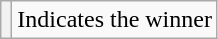<table class="wikitable">
<tr>
<th scope="row" style="text-align:center;" style="background:#FAEB86; height:20px; width:20px"></th>
<td>Indicates the winner</td>
</tr>
</table>
